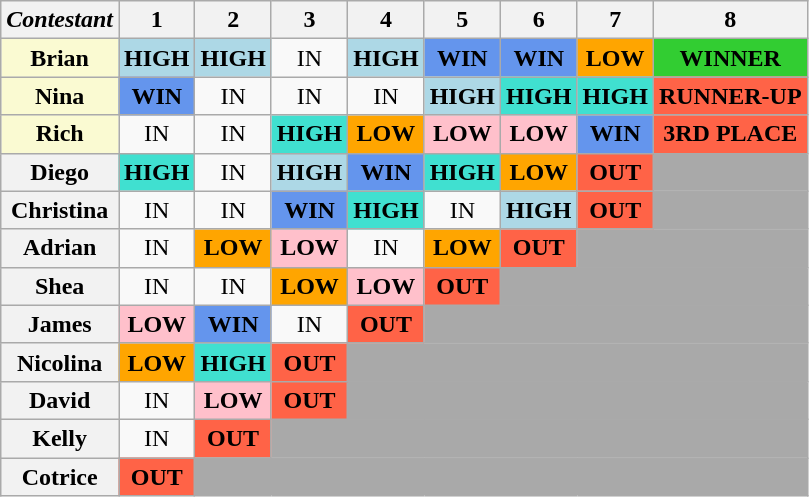<table class="wikitable" style="text-align:center">
<tr>
<th><strong><em>Contestant</em></strong></th>
<th>1</th>
<th>2</th>
<th>3</th>
<th>4</th>
<th>5</th>
<th>6</th>
<th>7</th>
<th>8</th>
</tr>
<tr>
<th style="background:#FAFAD2;">Brian</th>
<td bgcolor="lightblue"><strong>HIGH</strong></td>
<td bgcolor="lightblue"><strong>HIGH</strong></td>
<td>IN</td>
<td bgcolor="lightblue"><strong>HIGH</strong></td>
<td bgcolor="cornflowerblue"><strong>WIN</strong></td>
<td bgcolor="cornflowerblue"><strong>WIN</strong></td>
<td bgcolor="orange"><strong>LOW</strong></td>
<td bgcolor="limegreen"><strong>WINNER</strong></td>
</tr>
<tr>
<th style="background:#FAFAD2;">Nina</th>
<td bgcolor="cornflowerblue"><strong>WIN</strong></td>
<td>IN</td>
<td>IN</td>
<td>IN</td>
<td bgcolor="lightblue"><strong>HIGH</strong></td>
<td bgcolor="turquoise"><strong> HIGH</strong></td>
<td bgcolor="turquoise"><strong>HIGH</strong></td>
<td bgcolor="tomato"><strong>RUNNER-UP</strong></td>
</tr>
<tr>
<th style="background:#FAFAD2;">Rich</th>
<td>IN</td>
<td>IN</td>
<td bgcolor="turquoise"><strong> HIGH</strong></td>
<td bgcolor="orange"><strong>LOW</strong></td>
<td bgcolor="pink"><strong> LOW</strong></td>
<td bgcolor="pink"><strong> LOW</strong></td>
<td bgcolor="cornflowerblue"><strong>WIN</strong></td>
<td bgcolor="tomato"><strong>3RD PLACE</strong></td>
</tr>
<tr>
<th>Diego</th>
<td bgcolor="turquoise"><strong> HIGH</strong></td>
<td>IN</td>
<td bgcolor="lightblue"><strong>HIGH</strong></td>
<td bgcolor="cornflowerblue"><strong>WIN</strong></td>
<td bgcolor="turquoise"><strong>HIGH</strong></td>
<td bgcolor="orange"><strong>LOW</strong></td>
<td bgcolor="tomato"><strong>OUT</strong></td>
<td bgcolor="darkgray" colspan="1"></td>
</tr>
<tr>
<th>Christina</th>
<td>IN</td>
<td>IN</td>
<td bgcolor="cornflowerblue"><strong>WIN</strong></td>
<td bgcolor="turquoise"><strong>HIGH</strong></td>
<td>IN</td>
<td bgcolor="lightblue"><strong>HIGH</strong></td>
<td bgcolor="tomato"><strong>OUT</strong></td>
<td bgcolor="darkgray" colspan="1"></td>
</tr>
<tr>
<th>Adrian</th>
<td>IN</td>
<td bgcolor="orange"><strong>LOW</strong></td>
<td bgcolor="pink"><strong>LOW</strong></td>
<td>IN</td>
<td bgcolor="orange"><strong>LOW</strong></td>
<td bgcolor="tomato"><strong>OUT</strong></td>
<td bgcolor="darkgray" colspan="2"></td>
</tr>
<tr>
<th>Shea</th>
<td>IN</td>
<td>IN</td>
<td bgcolor="orange"><strong> LOW</strong></td>
<td bgcolor="pink"><strong>LOW</strong></td>
<td bgcolor="tomato"><strong>OUT</strong></td>
<td bgcolor="darkgray" colspan="3"></td>
</tr>
<tr>
<th>James</th>
<td bgcolor="pink"><strong>LOW</strong></td>
<td bgcolor="cornflowerblue"><strong>WIN</strong></td>
<td>IN</td>
<td bgcolor="tomato"><strong>OUT</strong></td>
<td bgcolor="darkgray" colspan="4"></td>
</tr>
<tr>
<th>Nicolina</th>
<td bgcolor="orange"><strong>LOW</strong></td>
<td bgcolor="turquoise"><strong>HIGH</strong></td>
<td bgcolor="tomato"><strong>OUT</strong></td>
<td bgcolor="darkgray" colspan="5"></td>
</tr>
<tr>
<th>David</th>
<td>IN</td>
<td bgcolor="pink"><strong>LOW</strong></td>
<td bgcolor="tomato"><strong>OUT</strong></td>
<td bgcolor="darkgray" colspan="5"></td>
</tr>
<tr>
<th>Kelly</th>
<td>IN</td>
<td bgcolor="tomato"><strong>OUT</strong></td>
<td bgcolor="darkgray" colspan="6"></td>
</tr>
<tr>
<th>Cotrice</th>
<td bgcolor="tomato"><strong>OUT</strong></td>
<td bgcolor="darkgray" colspan="7"></td>
</tr>
</table>
